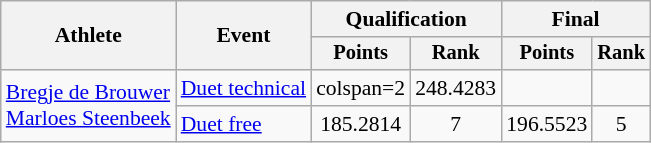<table class="wikitable" style="font-size:90%">
<tr>
<th rowspan=2>Athlete</th>
<th rowspan=2>Event</th>
<th colspan=2>Qualification</th>
<th colspan=2>Final</th>
</tr>
<tr style="font-size:95%">
<th>Points</th>
<th>Rank</th>
<th>Points</th>
<th>Rank</th>
</tr>
<tr align=center>
<td align=left rowspan="2"><a href='#'>Bregje de Brouwer</a><br><a href='#'>Marloes Steenbeek</a></td>
<td align=left><a href='#'>Duet technical</a></td>
<td>colspan=2 </td>
<td>248.4283</td>
<td></td>
</tr>
<tr align=center>
<td align=left><a href='#'>Duet free</a></td>
<td>185.2814</td>
<td>7</td>
<td>196.5523</td>
<td>5</td>
</tr>
</table>
